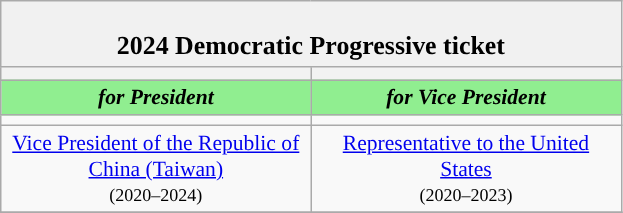<table class="wikitable" style="font-size:90%; text-align:center;">
<tr>
<td colspan="28" style="background:#f1f1f1;"><br><big><strong>2024 Democratic Progressive ticket</strong></big></td>
</tr>
<tr>
<th style="width:3em; font-size:135%; background:"></th>
<th style="width:3em; font-size:135%; background:"></th>
</tr>
<tr style="color:#000; font-size:100%; background:lightgreen;">
<td style="width:3em; width:200px;"><strong><em>for President</em></strong></td>
<td style="width:3em; width:200px;"><strong><em>for Vice President</em></strong></td>
</tr>
<tr>
<td></td>
<td></td>
</tr>
<tr>
<td><a href='#'>Vice President of the Republic of China (Taiwan)</a><br><small>(2020–2024)</small></td>
<td><a href='#'>Representative to the United States</a><br><small>(2020–2023)</small></td>
</tr>
<tr>
</tr>
</table>
